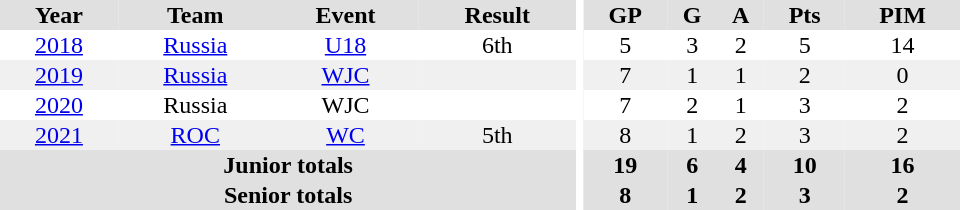<table border="0" cellpadding="1" cellspacing="0" ID="Table3" style="text-align:center; width:40em">
<tr ALIGN="center" bgcolor="#e0e0e0">
<th>Year</th>
<th>Team</th>
<th>Event</th>
<th>Result</th>
<th rowspan="99" bgcolor="#ffffff"></th>
<th>GP</th>
<th>G</th>
<th>A</th>
<th>Pts</th>
<th>PIM</th>
</tr>
<tr>
<td><a href='#'>2018</a></td>
<td><a href='#'>Russia</a></td>
<td><a href='#'>U18</a></td>
<td>6th</td>
<td>5</td>
<td>3</td>
<td>2</td>
<td>5</td>
<td>14</td>
</tr>
<tr bgcolor="#f0f0f0">
<td><a href='#'>2019</a></td>
<td><a href='#'>Russia</a></td>
<td><a href='#'>WJC</a></td>
<td></td>
<td>7</td>
<td>1</td>
<td>1</td>
<td>2</td>
<td>0</td>
</tr>
<tr>
<td><a href='#'>2020</a></td>
<td>Russia</td>
<td>WJC</td>
<td></td>
<td>7</td>
<td>2</td>
<td>1</td>
<td>3</td>
<td>2</td>
</tr>
<tr bgcolor="#f0f0f0">
<td><a href='#'>2021</a></td>
<td><a href='#'>ROC</a></td>
<td><a href='#'>WC</a></td>
<td>5th</td>
<td>8</td>
<td>1</td>
<td>2</td>
<td>3</td>
<td>2</td>
</tr>
<tr bgcolor="#e0e0e0">
<th colspan="4">Junior totals</th>
<th>19</th>
<th>6</th>
<th>4</th>
<th>10</th>
<th>16</th>
</tr>
<tr bgcolor="#e0e0e0">
<th colspan="4">Senior totals</th>
<th>8</th>
<th>1</th>
<th>2</th>
<th>3</th>
<th>2</th>
</tr>
</table>
